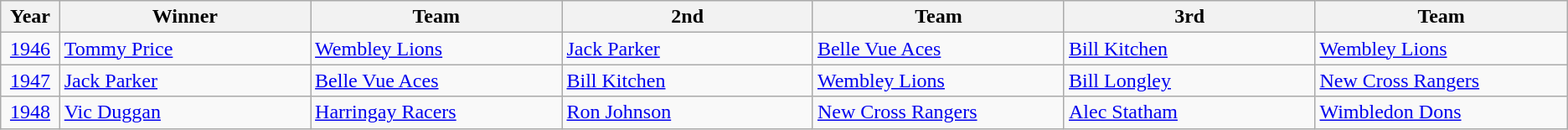<table class="wikitable">
<tr>
<th width=40px >Year</th>
<th width=200px >Winner</th>
<th width=200px >Team</th>
<th width=200px >2nd</th>
<th width=200px >Team</th>
<th width=200px >3rd</th>
<th width=200px >Team</th>
</tr>
<tr>
<td align=center><a href='#'>1946</a></td>
<td><a href='#'>Tommy Price</a></td>
<td><a href='#'>Wembley Lions</a></td>
<td><a href='#'>Jack Parker</a></td>
<td><a href='#'>Belle Vue Aces</a></td>
<td><a href='#'>Bill Kitchen</a></td>
<td><a href='#'>Wembley Lions</a></td>
</tr>
<tr>
<td align=center><a href='#'>1947</a></td>
<td><a href='#'>Jack Parker</a></td>
<td><a href='#'>Belle Vue Aces</a></td>
<td><a href='#'>Bill Kitchen</a></td>
<td><a href='#'>Wembley Lions</a></td>
<td><a href='#'>Bill Longley</a></td>
<td><a href='#'>New Cross Rangers</a></td>
</tr>
<tr>
<td align=center><a href='#'>1948</a></td>
<td><a href='#'>Vic Duggan</a></td>
<td><a href='#'>Harringay Racers</a></td>
<td><a href='#'>Ron Johnson</a></td>
<td><a href='#'>New Cross Rangers</a></td>
<td><a href='#'>Alec Statham</a></td>
<td><a href='#'>Wimbledon Dons</a></td>
</tr>
</table>
